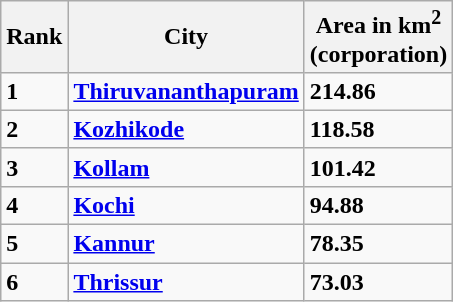<table class="wikitable sortable">
<tr>
<th>Rank</th>
<th>City</th>
<th>Area in km<sup>2</sup><br>(corporation)</th>
</tr>
<tr>
<td><strong>1</strong></td>
<td><strong><a href='#'>Thiruvananthapuram</a></strong></td>
<td><strong>214.86</strong></td>
</tr>
<tr>
<td><strong>2</strong></td>
<td><strong><a href='#'>Kozhikode</a></strong></td>
<td><strong>118.58</strong></td>
</tr>
<tr>
<td><strong>3</strong></td>
<td><strong><a href='#'>Kollam</a></strong></td>
<td><strong>101.42</strong></td>
</tr>
<tr>
<td><strong>4</strong></td>
<td><strong><a href='#'>Kochi</a></strong></td>
<td><strong>94.88</strong></td>
</tr>
<tr>
<td><strong>5</strong></td>
<td><strong><a href='#'>Kannur</a></strong></td>
<td><strong>78.35</strong></td>
</tr>
<tr>
<td><strong>6</strong></td>
<td><strong><a href='#'>Thrissur</a></strong></td>
<td><strong>73.03</strong></td>
</tr>
</table>
